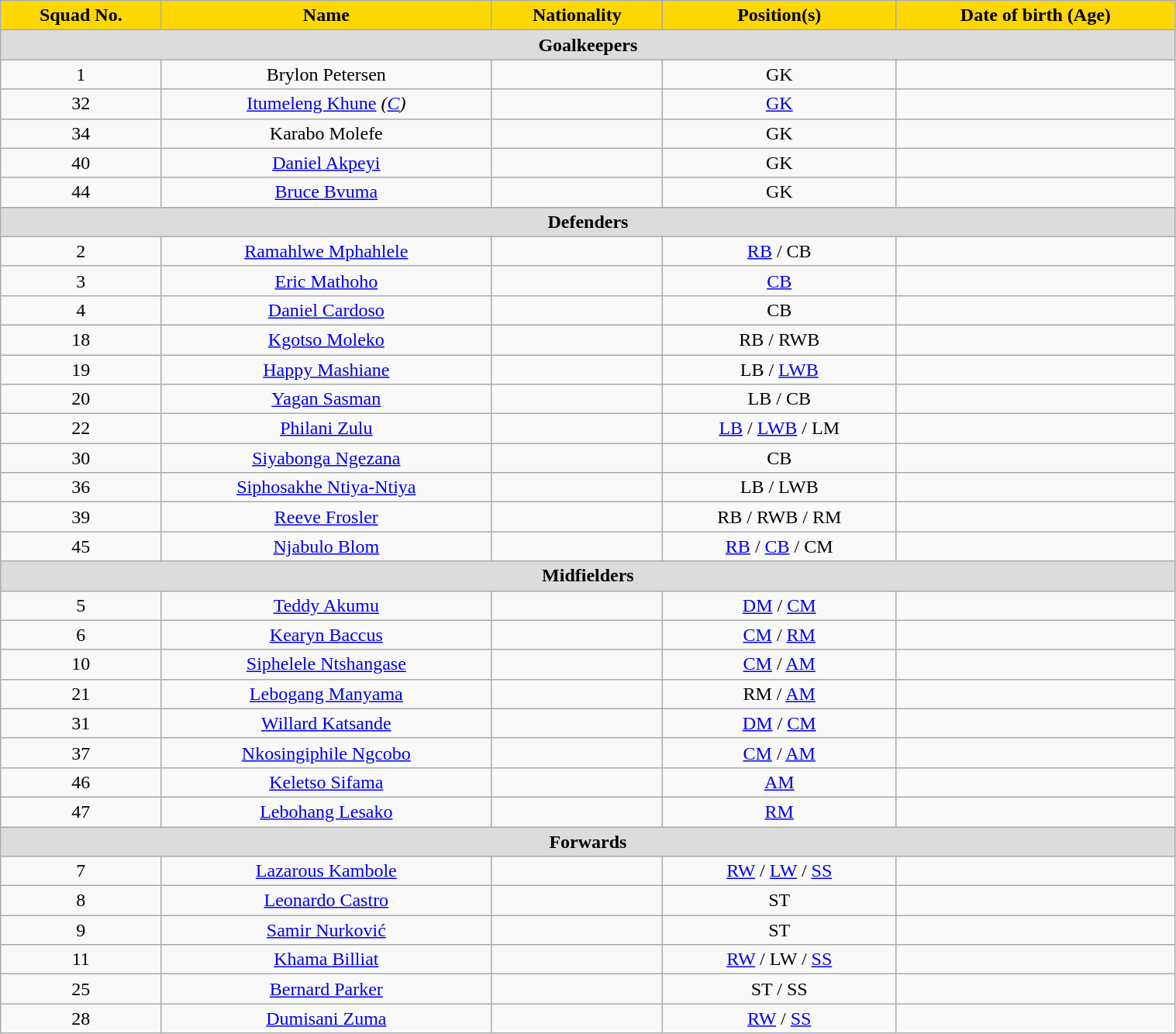<table class="wikitable" style="text-align:center; width:80%;">
<tr>
<th style="background:#FFD700; color:black; text-align:center;">Squad No.</th>
<th style="background:#FFD700; color:black; text-align:center;">Name</th>
<th style="background:#FFD700; color:black; text-align:center;">Nationality</th>
<th style="background:#FFD700; color:black; text-align:center;">Position(s)</th>
<th style="background:#FFD700; color:black; text-align:center;">Date of birth (Age)</th>
</tr>
<tr>
<th colspan="5" style="background:#dcdcdc; text-align:center;">Goalkeepers</th>
</tr>
<tr>
<td>1</td>
<td>Brylon Petersen</td>
<td></td>
<td>GK</td>
<td></td>
</tr>
<tr>
<td>32</td>
<td><a href='#'>Itumeleng Khune</a> <em>(<a href='#'>C</a>)</em></td>
<td></td>
<td><a href='#'>GK</a></td>
<td></td>
</tr>
<tr>
<td>34</td>
<td>Karabo Molefe</td>
<td></td>
<td>GK</td>
<td></td>
</tr>
<tr>
<td>40</td>
<td><a href='#'>Daniel Akpeyi</a></td>
<td></td>
<td>GK</td>
<td></td>
</tr>
<tr>
<td>44</td>
<td><a href='#'>Bruce Bvuma</a></td>
<td></td>
<td>GK</td>
<td></td>
</tr>
<tr>
<th colspan="5" style="background:#dcdcdc; text-align:center;">Defenders</th>
</tr>
<tr>
<td>2</td>
<td><a href='#'>Ramahlwe Mphahlele</a></td>
<td></td>
<td><a href='#'>RB</a> / CB</td>
<td></td>
</tr>
<tr>
<td>3</td>
<td><a href='#'>Eric Mathoho</a></td>
<td></td>
<td><a href='#'>CB</a></td>
<td></td>
</tr>
<tr>
<td>4</td>
<td><a href='#'>Daniel Cardoso</a></td>
<td></td>
<td>CB</td>
<td></td>
</tr>
<tr>
<td>18</td>
<td><a href='#'>Kgotso Moleko</a></td>
<td></td>
<td>RB / RWB</td>
<td></td>
</tr>
<tr>
<td>19</td>
<td><a href='#'>Happy Mashiane</a></td>
<td></td>
<td>LB / <a href='#'>LWB</a></td>
<td></td>
</tr>
<tr>
<td>20</td>
<td><a href='#'>Yagan Sasman</a></td>
<td></td>
<td>LB / CB</td>
<td></td>
</tr>
<tr>
<td>22</td>
<td><a href='#'>Philani Zulu</a></td>
<td></td>
<td><a href='#'>LB</a> / <a href='#'>LWB</a> / LM</td>
<td></td>
</tr>
<tr>
<td>30</td>
<td><a href='#'>Siyabonga Ngezana</a></td>
<td></td>
<td>CB</td>
<td></td>
</tr>
<tr>
<td>36</td>
<td><a href='#'>Siphosakhe Ntiya-Ntiya</a></td>
<td></td>
<td>LB / LWB</td>
<td></td>
</tr>
<tr>
<td>39</td>
<td><a href='#'>Reeve Frosler</a></td>
<td></td>
<td>RB / RWB / RM</td>
<td></td>
</tr>
<tr>
<td>45</td>
<td><a href='#'>Njabulo Blom</a></td>
<td></td>
<td><a href='#'>RB</a> / <a href='#'>CB</a> / CM</td>
<td></td>
</tr>
<tr>
<th colspan="5" style="background:#dcdcdc; text-align:center;">Midfielders</th>
</tr>
<tr>
<td>5</td>
<td><a href='#'>Teddy Akumu</a></td>
<td></td>
<td><a href='#'>DM</a> / <a href='#'>CM</a></td>
<td></td>
</tr>
<tr>
<td>6</td>
<td><a href='#'>Kearyn Baccus</a></td>
<td></td>
<td><a href='#'>CM</a> / <a href='#'>RM</a></td>
<td></td>
</tr>
<tr>
<td>10</td>
<td><a href='#'>Siphelele Ntshangase</a></td>
<td></td>
<td><a href='#'>CM</a> / <a href='#'>AM</a></td>
<td></td>
</tr>
<tr>
<td>21</td>
<td><a href='#'>Lebogang Manyama</a></td>
<td></td>
<td>RM / <a href='#'>AM</a></td>
<td></td>
</tr>
<tr>
<td>31</td>
<td><a href='#'>Willard Katsande</a></td>
<td></td>
<td><a href='#'>DM</a> / <a href='#'>CM</a></td>
<td></td>
</tr>
<tr>
<td>37</td>
<td><a href='#'>Nkosingiphile Ngcobo</a></td>
<td></td>
<td><a href='#'>CM</a> / <a href='#'>AM</a></td>
<td></td>
</tr>
<tr>
<td>46</td>
<td><a href='#'>Keletso Sifama</a></td>
<td></td>
<td><a href='#'>AM</a></td>
<td></td>
</tr>
<tr>
<td>47</td>
<td><a href='#'>Lebohang Lesako</a></td>
<td></td>
<td><a href='#'>RM</a></td>
<td></td>
</tr>
<tr>
<th colspan="12" style="background:#dcdcdc; text-align:center;">Forwards</th>
</tr>
<tr>
<td>7</td>
<td><a href='#'>Lazarous Kambole</a></td>
<td></td>
<td><a href='#'>RW</a> / <a href='#'>LW</a> / <a href='#'>SS</a></td>
<td></td>
</tr>
<tr>
<td>8</td>
<td><a href='#'>Leonardo Castro</a></td>
<td></td>
<td>ST</td>
<td></td>
</tr>
<tr>
<td>9</td>
<td><a href='#'>Samir Nurković</a></td>
<td></td>
<td>ST</td>
<td></td>
</tr>
<tr>
<td>11</td>
<td><a href='#'>Khama Billiat</a></td>
<td></td>
<td><a href='#'>RW</a> / LW / <a href='#'>SS</a></td>
<td></td>
</tr>
<tr>
<td>25</td>
<td><a href='#'>Bernard Parker</a></td>
<td></td>
<td>ST / SS</td>
<td></td>
</tr>
<tr>
<td>28</td>
<td><a href='#'>Dumisani Zuma</a></td>
<td></td>
<td><a href='#'>RW</a> / <a href='#'>SS</a></td>
<td></td>
</tr>
</table>
